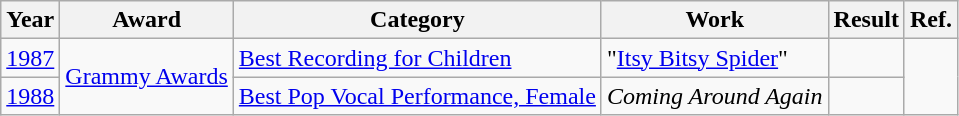<table class="wikitable">
<tr>
<th>Year</th>
<th>Award</th>
<th>Category</th>
<th>Work</th>
<th>Result</th>
<th>Ref.</th>
</tr>
<tr>
<td><a href='#'>1987</a></td>
<td rowspan="2"><a href='#'>Grammy Awards</a></td>
<td><a href='#'>Best Recording for Children</a></td>
<td>"<a href='#'>Itsy Bitsy Spider</a>"</td>
<td></td>
<td rowspan="2" align="center"></td>
</tr>
<tr>
<td><a href='#'>1988</a></td>
<td><a href='#'>Best Pop Vocal Performance, Female</a></td>
<td><em>Coming Around Again</em></td>
<td></td>
</tr>
</table>
